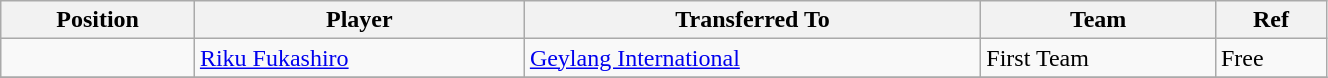<table class="wikitable sortable" style="width:70%; text-align:center; font-size:100%; text-align:left;">
<tr>
<th>Position</th>
<th>Player</th>
<th>Transferred To</th>
<th>Team</th>
<th>Ref</th>
</tr>
<tr>
<td></td>
<td> <a href='#'>Riku Fukashiro</a></td>
<td> <a href='#'>Geylang International</a></td>
<td>First Team</td>
<td>Free</td>
</tr>
<tr>
</tr>
</table>
